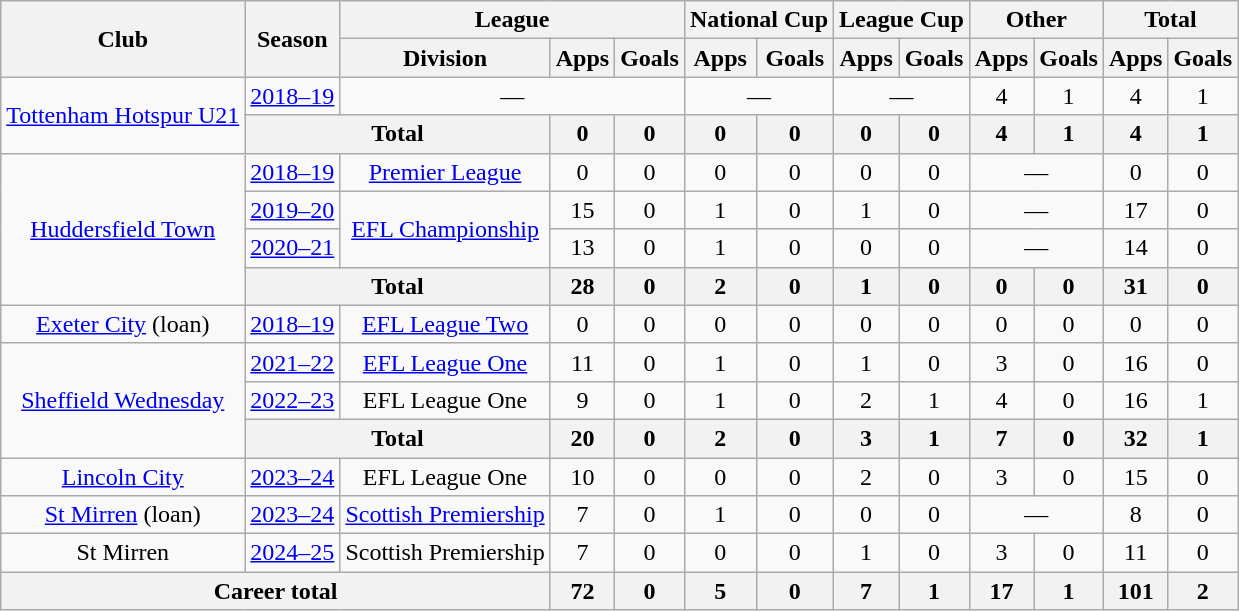<table class="wikitable" style="text-align: center;">
<tr>
<th rowspan=2>Club</th>
<th rowspan=2>Season</th>
<th colspan=3>League</th>
<th colspan=2>National Cup</th>
<th colspan=2>League Cup</th>
<th colspan=2>Other</th>
<th colspan=2>Total</th>
</tr>
<tr>
<th>Division</th>
<th>Apps</th>
<th>Goals</th>
<th>Apps</th>
<th>Goals</th>
<th>Apps</th>
<th>Goals</th>
<th>Apps</th>
<th>Goals</th>
<th>Apps</th>
<th>Goals</th>
</tr>
<tr>
<td rowspan="2" align="center"><a href='#'>Tottenham Hotspur U21</a></td>
<td><a href='#'>2018–19</a></td>
<td colspan=3>—</td>
<td colspan=2>—</td>
<td colspan=2>—</td>
<td>4</td>
<td>1</td>
<td>4</td>
<td>1</td>
</tr>
<tr>
<th colspan=2>Total</th>
<th>0</th>
<th>0</th>
<th>0</th>
<th>0</th>
<th>0</th>
<th>0</th>
<th>4</th>
<th>1</th>
<th>4</th>
<th>1</th>
</tr>
<tr>
<td rowspan="4" align="center"><a href='#'>Huddersfield Town</a></td>
<td><a href='#'>2018–19</a></td>
<td><a href='#'>Premier League</a></td>
<td>0</td>
<td>0</td>
<td>0</td>
<td>0</td>
<td>0</td>
<td>0</td>
<td colspan=2>—</td>
<td>0</td>
<td>0</td>
</tr>
<tr>
<td><a href='#'>2019–20</a></td>
<td rowspan=2><a href='#'>EFL Championship</a></td>
<td>15</td>
<td>0</td>
<td>1</td>
<td>0</td>
<td>1</td>
<td>0</td>
<td colspan=2>—</td>
<td>17</td>
<td>0</td>
</tr>
<tr>
<td><a href='#'>2020–21</a></td>
<td>13</td>
<td>0</td>
<td>1</td>
<td>0</td>
<td>0</td>
<td>0</td>
<td colspan=2>—</td>
<td>14</td>
<td>0</td>
</tr>
<tr>
<th colspan=2>Total</th>
<th>28</th>
<th>0</th>
<th>2</th>
<th>0</th>
<th>1</th>
<th>0</th>
<th>0</th>
<th>0</th>
<th>31</th>
<th>0</th>
</tr>
<tr>
<td><a href='#'>Exeter City</a> (loan)</td>
<td><a href='#'>2018–19</a></td>
<td><a href='#'>EFL League Two</a></td>
<td>0</td>
<td>0</td>
<td>0</td>
<td>0</td>
<td>0</td>
<td>0</td>
<td>0</td>
<td>0</td>
<td>0</td>
<td>0</td>
</tr>
<tr>
<td rowspan="3" align="center"><a href='#'>Sheffield Wednesday</a></td>
<td><a href='#'>2021–22</a></td>
<td><a href='#'>EFL League One</a></td>
<td>11</td>
<td>0</td>
<td>1</td>
<td>0</td>
<td>1</td>
<td>0</td>
<td>3</td>
<td>0</td>
<td>16</td>
<td>0</td>
</tr>
<tr>
<td><a href='#'>2022–23</a></td>
<td>EFL League One</td>
<td>9</td>
<td>0</td>
<td>1</td>
<td>0</td>
<td>2</td>
<td>1</td>
<td>4</td>
<td>0</td>
<td>16</td>
<td>1</td>
</tr>
<tr>
<th colspan=2>Total</th>
<th>20</th>
<th>0</th>
<th>2</th>
<th>0</th>
<th>3</th>
<th>1</th>
<th>7</th>
<th>0</th>
<th>32</th>
<th>1</th>
</tr>
<tr>
<td><a href='#'>Lincoln City</a></td>
<td><a href='#'>2023–24</a></td>
<td>EFL League One</td>
<td>10</td>
<td>0</td>
<td>0</td>
<td>0</td>
<td>2</td>
<td>0</td>
<td>3</td>
<td>0</td>
<td>15</td>
<td>0</td>
</tr>
<tr>
<td><a href='#'>St Mirren</a> (loan)</td>
<td><a href='#'>2023–24</a></td>
<td><a href='#'>Scottish Premiership</a></td>
<td>7</td>
<td>0</td>
<td>1</td>
<td>0</td>
<td>0</td>
<td>0</td>
<td colspan=2>—</td>
<td>8</td>
<td>0</td>
</tr>
<tr>
<td>St Mirren</td>
<td><a href='#'>2024–25</a></td>
<td>Scottish Premiership</td>
<td>7</td>
<td>0</td>
<td>0</td>
<td>0</td>
<td>1</td>
<td>0</td>
<td>3</td>
<td>0</td>
<td>11</td>
<td>0</td>
</tr>
<tr>
<th colspan=3>Career total</th>
<th>72</th>
<th>0</th>
<th>5</th>
<th>0</th>
<th>7</th>
<th>1</th>
<th>17</th>
<th>1</th>
<th>101</th>
<th>2</th>
</tr>
</table>
